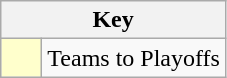<table class="wikitable" style="text-align: center;">
<tr>
<th colspan=2>Key</th>
</tr>
<tr>
<td style="background:#ffffcc; width:20px;"></td>
<td align=left>Teams to Playoffs</td>
</tr>
</table>
